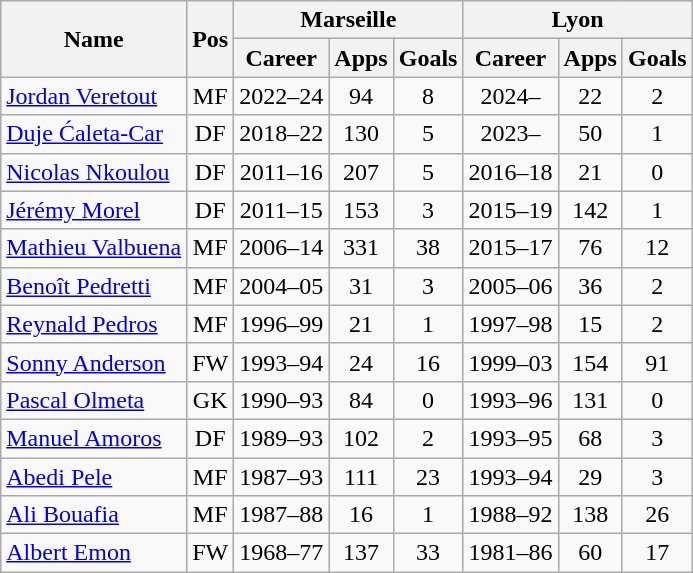<table class="wikitable" style="text-align: center">
<tr>
<th rowspan=2>Name</th>
<th rowspan=2>Pos</th>
<th colspan=3>Marseille</th>
<th colspan=3>Lyon</th>
</tr>
<tr>
<th>Career</th>
<th>Apps</th>
<th>Goals</th>
<th>Career</th>
<th>Apps</th>
<th>Goals</th>
</tr>
<tr>
<td align=left> <a href='#'>Jordan Veretout</a></td>
<td>MF</td>
<td>2022–24</td>
<td>94</td>
<td>8</td>
<td>2024–</td>
<td>22</td>
<td>2</td>
</tr>
<tr>
<td align=left> <a href='#'>Duje Ćaleta-Car</a></td>
<td>DF</td>
<td>2018–22</td>
<td>130</td>
<td>5</td>
<td>2023–</td>
<td>50</td>
<td>1</td>
</tr>
<tr>
<td align=left> <a href='#'>Nicolas Nkoulou</a></td>
<td>DF</td>
<td>2011–16</td>
<td>207</td>
<td>5</td>
<td>2016–18</td>
<td>21</td>
<td>0</td>
</tr>
<tr>
<td align=left> <a href='#'>Jérémy Morel</a></td>
<td>DF</td>
<td>2011–15</td>
<td>153</td>
<td>3</td>
<td>2015–19</td>
<td>142</td>
<td>1</td>
</tr>
<tr>
<td align=left> <a href='#'>Mathieu Valbuena</a></td>
<td>MF</td>
<td>2006–14</td>
<td>331</td>
<td>38</td>
<td>2015–17</td>
<td>76</td>
<td>12</td>
</tr>
<tr>
<td align=left> <a href='#'>Benoît Pedretti</a></td>
<td>MF</td>
<td>2004–05</td>
<td>31</td>
<td>3</td>
<td>2005–06</td>
<td>36</td>
<td>2</td>
</tr>
<tr>
<td align=left> <a href='#'>Reynald Pedros</a></td>
<td>MF</td>
<td>1996–99</td>
<td>21</td>
<td>1</td>
<td>1997–98</td>
<td>15</td>
<td>2</td>
</tr>
<tr>
<td align=left> <a href='#'>Sonny Anderson</a></td>
<td>FW</td>
<td>1993–94</td>
<td>24</td>
<td>16</td>
<td>1999–03</td>
<td>154</td>
<td>91</td>
</tr>
<tr>
<td align=left> <a href='#'>Pascal Olmeta</a></td>
<td>GK</td>
<td>1990–93</td>
<td>84</td>
<td>0</td>
<td>1993–96</td>
<td>131</td>
<td>0</td>
</tr>
<tr>
<td align=left> <a href='#'>Manuel Amoros</a></td>
<td>DF</td>
<td>1989–93</td>
<td>102</td>
<td>2</td>
<td>1993–95</td>
<td>68</td>
<td>3</td>
</tr>
<tr>
<td align=left> <a href='#'>Abedi Pele</a></td>
<td>MF</td>
<td>1987–93</td>
<td>111</td>
<td>23</td>
<td>1993–94</td>
<td>29</td>
<td>3</td>
</tr>
<tr>
<td align=left> <a href='#'>Ali Bouafia</a></td>
<td>MF</td>
<td>1987–88</td>
<td>16</td>
<td>1</td>
<td>1988–92</td>
<td>138</td>
<td>26</td>
</tr>
<tr>
<td align=left> <a href='#'>Albert Emon</a></td>
<td>FW</td>
<td>1968–77</td>
<td>137</td>
<td>33</td>
<td>1981–86</td>
<td>60</td>
<td>17</td>
</tr>
</table>
